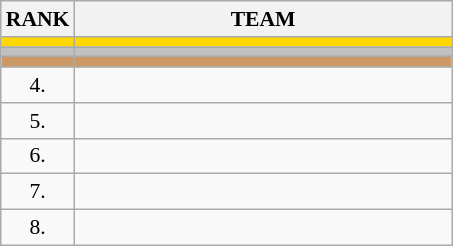<table class="wikitable" style="border-collapse: collapse; font-size: 90%;">
<tr>
<th>RANK</th>
<th align="left" style="width: 17em">TEAM</th>
</tr>
<tr bgcolor=gold>
<td align="center"></td>
<td></td>
</tr>
<tr bgcolor=silver>
<td align="center"></td>
<td></td>
</tr>
<tr bgcolor=cc9966>
<td align="center"></td>
<td></td>
</tr>
<tr>
<td align="center">4.</td>
<td></td>
</tr>
<tr>
<td align="center">5.</td>
<td></td>
</tr>
<tr>
<td align="center">6.</td>
<td></td>
</tr>
<tr>
<td align="center">7.</td>
<td></td>
</tr>
<tr>
<td align="center">8.</td>
<td></td>
</tr>
</table>
